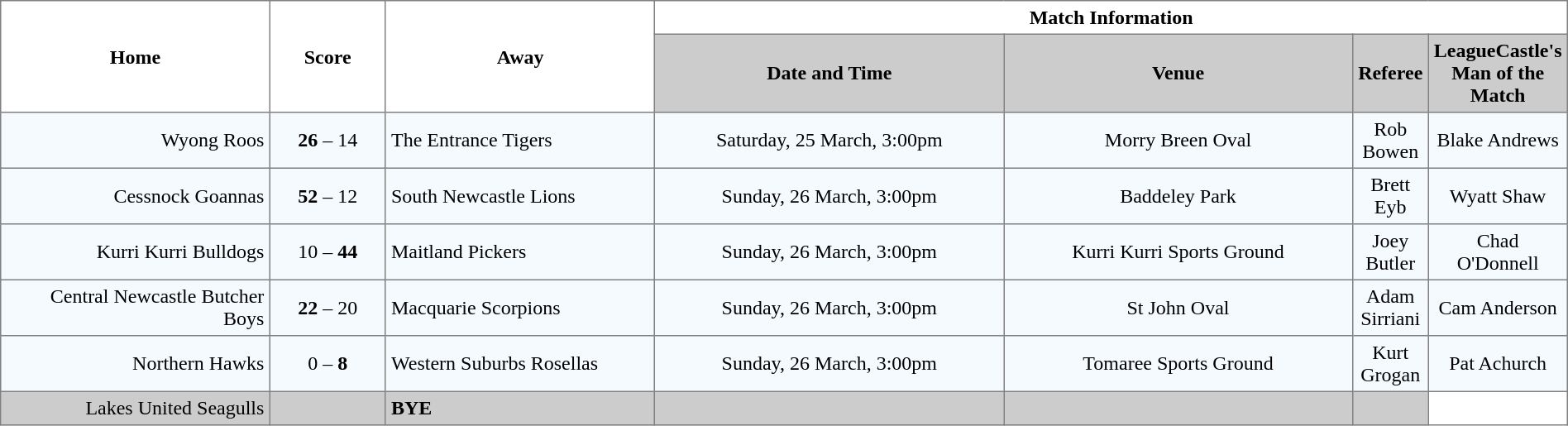<table width="100%" cellspacing="0" cellpadding="4" border="1" style="border-collapse:collapse;  text-align:center;">
<tr>
<th rowspan="2" width="19%">Home</th>
<th rowspan="2" width="8%">Score</th>
<th rowspan="2" width="19%">Away</th>
<th colspan="4">Match Information</th>
</tr>
<tr style="background:#CCCCCC">
<th width="25%">Date and Time</th>
<th width="25%">Venue</th>
<th width="25%">Referee</th>
<th width="25%">LeagueCastle's Man of the Match</th>
</tr>
<tr style="text-align:center; background:#f5faff;">
<td align="right">Wyong Roos </td>
<td><strong>26</strong> – 14</td>
<td align="left"> The Entrance Tigers</td>
<td>Saturday, 25 March, 3:00pm</td>
<td>Morry Breen Oval</td>
<td>Rob Bowen</td>
<td>Blake Andrews </td>
</tr>
<tr style="text-align:center; background:#f5faff;">
<td align="right">Cessnock Goannas </td>
<td><strong>52</strong> – 12</td>
<td align="left"> South Newcastle Lions</td>
<td>Sunday, 26 March, 3:00pm</td>
<td>Baddeley Park</td>
<td>Brett Eyb</td>
<td>Wyatt Shaw </td>
</tr>
<tr style="text-align:center; background:#f5faff;">
<td align="right">Kurri Kurri Bulldogs </td>
<td>10 – <strong>44</strong></td>
<td align="left"> Maitland Pickers</td>
<td>Sunday, 26 March, 3:00pm</td>
<td>Kurri Kurri Sports Ground</td>
<td>Joey Butler</td>
<td>Chad O'Donnell</td>
</tr>
<tr style="text-align:center; background:#f5faff;">
<td align="right">Central Newcastle Butcher Boys </td>
<td><strong>22</strong> – 20</td>
<td align="left"> Macquarie Scorpions</td>
<td>Sunday, 26 March, 3:00pm</td>
<td>St John Oval</td>
<td>Adam Sirriani</td>
<td>Cam Anderson</td>
</tr>
<tr style="text-align:center; background:#f5faff;">
<td align="right">Northern Hawks </td>
<td>0 – <strong>8</strong></td>
<td align="left"> Western Suburbs Rosellas</td>
<td>Sunday, 26 March, 3:00pm</td>
<td>Tomaree Sports Ground</td>
<td>Kurt Grogan</td>
<td>Pat Achurch </td>
</tr>
<tr style="text-align:center; background:#CCCCCC;">
<td align="right">Lakes United Seagulls </td>
<td></td>
<td align="left"><strong>BYE</strong></td>
<td></td>
<td></td>
<td></td>
</tr>
</table>
